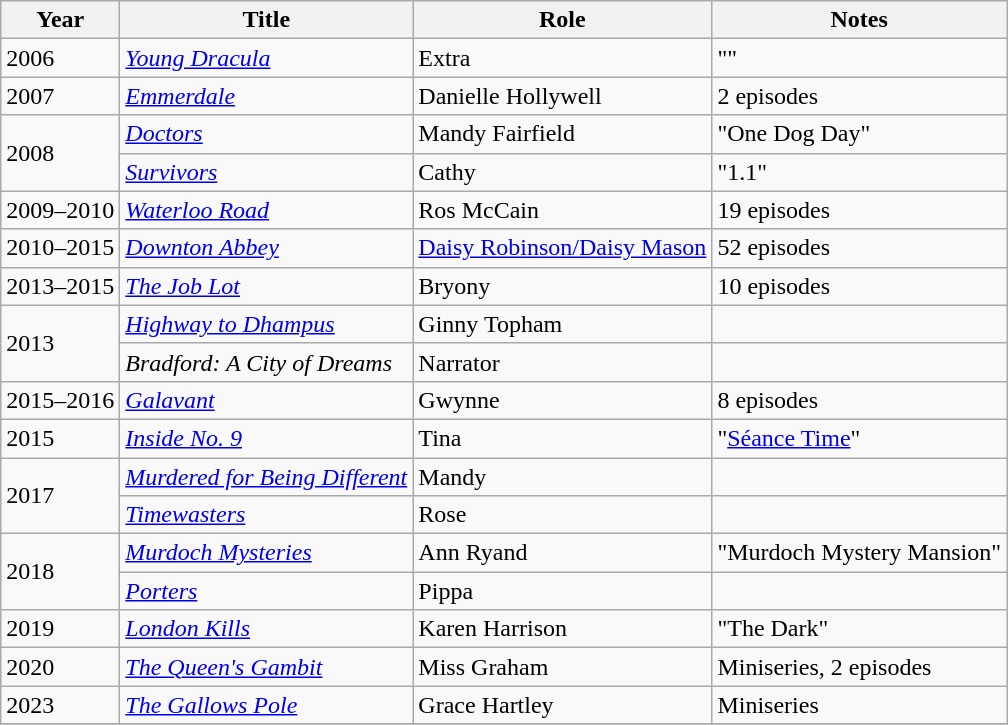<table class="wikitable sortable">
<tr>
<th>Year</th>
<th>Title</th>
<th>Role</th>
<th class="unsortable">Notes</th>
</tr>
<tr>
<td>2006</td>
<td><em><a href='#'>Young Dracula</a></em></td>
<td>Extra</td>
<td>""</td>
</tr>
<tr>
<td>2007</td>
<td><em><a href='#'>Emmerdale</a></em></td>
<td>Danielle Hollywell</td>
<td>2 episodes</td>
</tr>
<tr>
<td rowspan=2>2008</td>
<td><em><a href='#'>Doctors</a></em></td>
<td>Mandy Fairfield</td>
<td>"One Dog Day"</td>
</tr>
<tr>
<td><em><a href='#'>Survivors</a></em></td>
<td>Cathy</td>
<td>"1.1"</td>
</tr>
<tr>
<td>2009–2010</td>
<td><em><a href='#'>Waterloo Road</a></em></td>
<td>Ros McCain</td>
<td>19 episodes</td>
</tr>
<tr>
<td>2010–2015</td>
<td><em><a href='#'>Downton Abbey</a></em></td>
<td><a href='#'>Daisy Robinson/Daisy Mason</a></td>
<td>52 episodes</td>
</tr>
<tr>
<td>2013–2015</td>
<td><em><a href='#'>The Job Lot</a></em></td>
<td>Bryony</td>
<td>10 episodes</td>
</tr>
<tr>
<td rowspan=2>2013</td>
<td><em><a href='#'>Highway to Dhampus</a></em></td>
<td>Ginny Topham</td>
<td></td>
</tr>
<tr>
<td><em>Bradford: A City of Dreams</em></td>
<td>Narrator</td>
<td></td>
</tr>
<tr>
<td>2015–2016</td>
<td><em><a href='#'>Galavant</a></em></td>
<td>Gwynne</td>
<td>8 episodes</td>
</tr>
<tr>
<td>2015</td>
<td><em><a href='#'>Inside No. 9</a></em></td>
<td>Tina</td>
<td>"<a href='#'>Séance Time</a>"</td>
</tr>
<tr>
<td rowspan=2>2017</td>
<td><em><a href='#'>Murdered for Being Different</a></em></td>
<td>Mandy</td>
<td></td>
</tr>
<tr>
<td><em><a href='#'>Timewasters</a></em></td>
<td>Rose</td>
<td></td>
</tr>
<tr>
<td rowspan=2>2018</td>
<td><em><a href='#'>Murdoch Mysteries</a></em></td>
<td>Ann Ryand</td>
<td>"Murdoch Mystery Mansion"</td>
</tr>
<tr>
<td><em><a href='#'>Porters</a></em></td>
<td>Pippa</td>
<td></td>
</tr>
<tr>
<td>2019</td>
<td><em><a href='#'>London Kills</a></em></td>
<td>Karen Harrison</td>
<td>"The Dark"</td>
</tr>
<tr>
<td>2020</td>
<td><em><a href='#'>The Queen's Gambit</a></em></td>
<td>Miss Graham</td>
<td>Miniseries, 2 episodes</td>
</tr>
<tr>
<td>2023</td>
<td><a href='#'><em>The Gallows Pole</em></a></td>
<td>Grace Hartley</td>
<td>Miniseries</td>
</tr>
<tr>
</tr>
</table>
